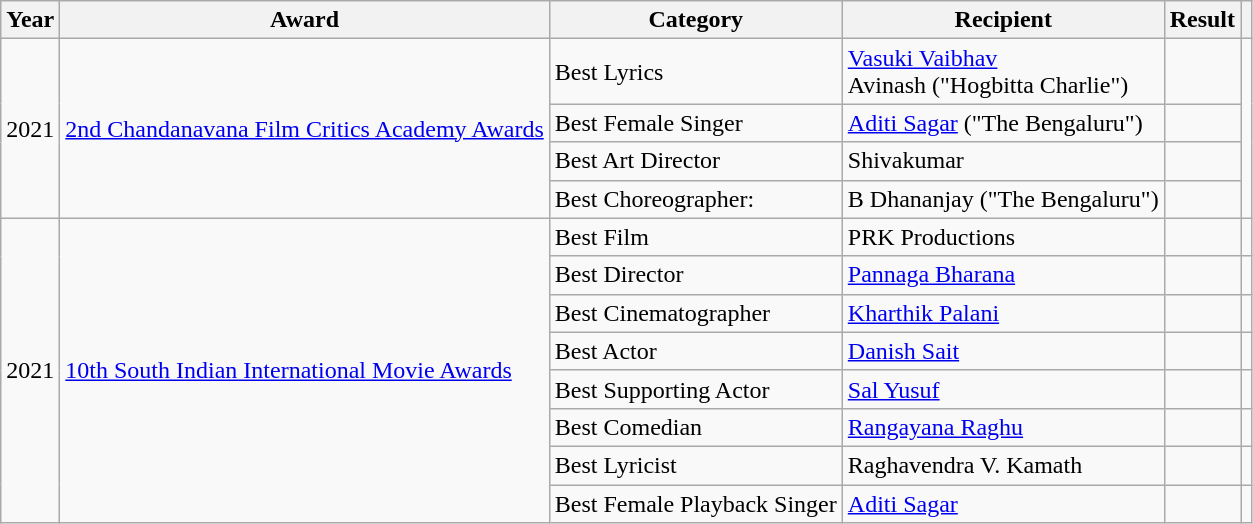<table class=wikitable>
<tr>
<th>Year</th>
<th>Award</th>
<th>Category</th>
<th>Recipient</th>
<th>Result</th>
<th></th>
</tr>
<tr>
<td rowspan=4>2021</td>
<td rowspan=4><a href='#'>2nd Chandanavana Film Critics Academy Awards</a></td>
<td>Best Lyrics</td>
<td><a href='#'>Vasuki Vaibhav</a><br> Avinash ("Hogbitta Charlie")</td>
<td></td>
<td rowspan=4 style="text-align:center;"></td>
</tr>
<tr>
<td>Best Female Singer</td>
<td><a href='#'>Aditi Sagar</a> ("The Bengaluru")</td>
<td></td>
</tr>
<tr>
<td>Best Art Director</td>
<td>Shivakumar</td>
<td></td>
</tr>
<tr>
<td>Best Choreographer:</td>
<td>B Dhananjay ("The Bengaluru")</td>
<td></td>
</tr>
<tr>
<td rowspan=15>2021</td>
<td rowspan=15><a href='#'>10th South Indian International Movie Awards</a></td>
<td>Best Film</td>
<td>PRK Productions</td>
<td></td>
<td></td>
</tr>
<tr>
<td>Best Director</td>
<td><a href='#'>Pannaga Bharana</a></td>
<td></td>
<td></td>
</tr>
<tr>
<td>Best Cinematographer</td>
<td><a href='#'>Kharthik Palani</a></td>
<td></td>
<td></td>
</tr>
<tr>
<td>Best Actor</td>
<td><a href='#'>Danish Sait</a></td>
<td></td>
<td></td>
</tr>
<tr>
<td>Best Supporting Actor</td>
<td><a href='#'>Sal Yusuf</a></td>
<td></td>
<td></td>
</tr>
<tr>
<td>Best Comedian</td>
<td><a href='#'>Rangayana Raghu</a></td>
<td></td>
<td></td>
</tr>
<tr>
<td>Best Lyricist</td>
<td>Raghavendra V. Kamath</td>
<td></td>
<td></td>
</tr>
<tr>
<td>Best Female Playback Singer</td>
<td><a href='#'>Aditi Sagar</a></td>
<td></td>
<td></td>
</tr>
</table>
